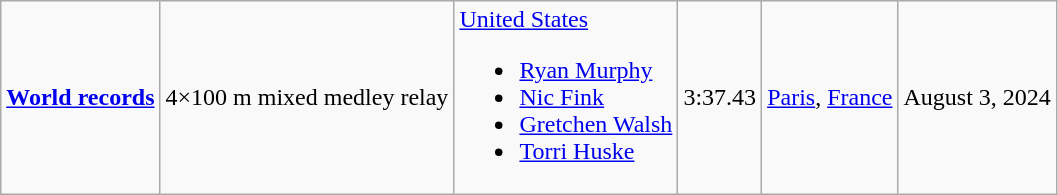<table class="wikitable">
<tr>
<td><strong><a href='#'>World records</a></strong></td>
<td>4×100 m mixed medley relay</td>
<td> <a href='#'>United States</a><br><ul><li><a href='#'>Ryan Murphy</a></li><li><a href='#'>Nic Fink</a></li><li><a href='#'>Gretchen Walsh</a></li><li><a href='#'>Torri Huske</a></li></ul></td>
<td>3:37.43</td>
<td><a href='#'>Paris</a>, <a href='#'>France</a></td>
<td>August 3, 2024</td>
</tr>
</table>
